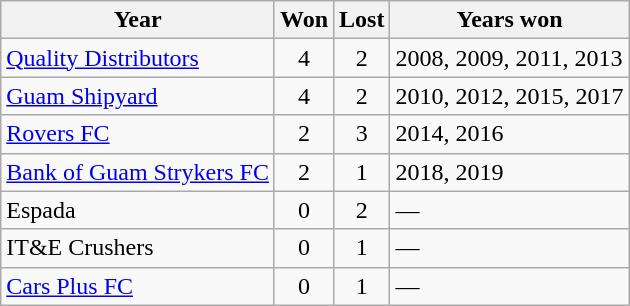<table class="wikitable">
<tr>
<th>Year</th>
<th>Won</th>
<th>Lost</th>
<th>Years won</th>
</tr>
<tr>
<td><a href='#'>Quality Distributors</a></td>
<td align=center>4</td>
<td align=center>2</td>
<td>2008, 2009, 2011, 2013</td>
</tr>
<tr>
<td><a href='#'>Guam Shipyard</a></td>
<td align=center>4</td>
<td align=center>2</td>
<td>2010, 2012, 2015, 2017</td>
</tr>
<tr>
<td><a href='#'>Rovers FC</a></td>
<td align=center>2</td>
<td align=center>3</td>
<td>2014, 2016</td>
</tr>
<tr>
<td><a href='#'>Bank of Guam Strykers FC</a></td>
<td align=center>2</td>
<td align=center>1</td>
<td>2018, 2019</td>
</tr>
<tr>
<td>Espada</td>
<td align=center>0</td>
<td align=center>2</td>
<td>—</td>
</tr>
<tr>
<td>IT&E Crushers</td>
<td align=center>0</td>
<td align=center>1</td>
<td>—</td>
</tr>
<tr>
<td><a href='#'>Cars Plus FC</a></td>
<td align=center>0</td>
<td align=center>1</td>
<td>—</td>
</tr>
</table>
